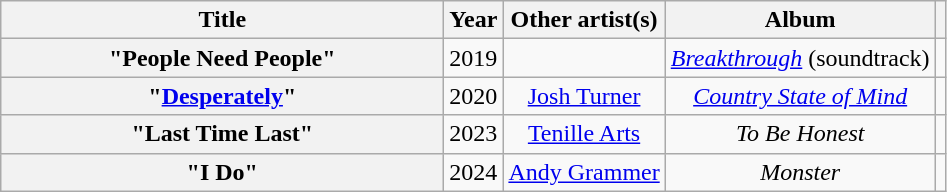<table class="wikitable plainrowheaders" style="text-align:center;">
<tr>
<th scope="col" style="width:18em;">Title</th>
<th scope="col">Year</th>
<th scope="col">Other artist(s)</th>
<th scope="col">Album</th>
<th scope="col"></th>
</tr>
<tr>
<th scope="row">"People Need People"</th>
<td>2019</td>
<td></td>
<td><em><a href='#'>Breakthrough</a></em> (soundtrack)</td>
<td></td>
</tr>
<tr>
<th scope="row">"<a href='#'>Desperately</a>"</th>
<td>2020</td>
<td><a href='#'>Josh Turner</a></td>
<td><em><a href='#'>Country State of Mind</a></em></td>
<td></td>
</tr>
<tr>
<th scope="row">"Last Time Last"</th>
<td>2023</td>
<td><a href='#'>Tenille Arts</a></td>
<td><em>To Be Honest</em></td>
<td></td>
</tr>
<tr>
<th scope="row">"I Do"</th>
<td>2024</td>
<td><a href='#'>Andy Grammer</a></td>
<td><em>Monster</em></td>
<td></td>
</tr>
</table>
